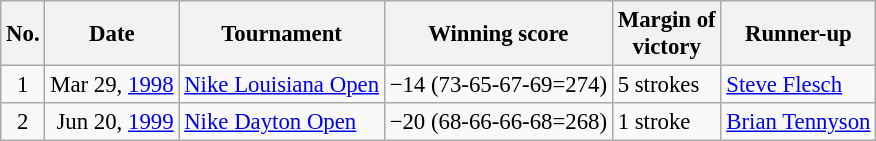<table class="wikitable" style="font-size:95%;">
<tr>
<th>No.</th>
<th>Date</th>
<th>Tournament</th>
<th>Winning score</th>
<th>Margin of<br>victory</th>
<th>Runner-up</th>
</tr>
<tr>
<td align=center>1</td>
<td align=right>Mar 29, <a href='#'>1998</a></td>
<td><a href='#'>Nike Louisiana Open</a></td>
<td>−14 (73-65-67-69=274)</td>
<td>5 strokes</td>
<td> <a href='#'>Steve Flesch</a></td>
</tr>
<tr>
<td align=center>2</td>
<td align=right>Jun 20, <a href='#'>1999</a></td>
<td><a href='#'>Nike Dayton Open</a></td>
<td>−20 (68-66-66-68=268)</td>
<td>1 stroke</td>
<td> <a href='#'>Brian Tennyson</a></td>
</tr>
</table>
